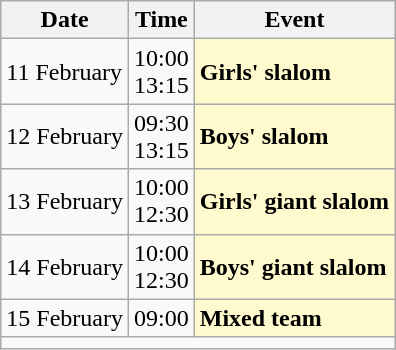<table class=wikitable>
<tr>
<th>Date</th>
<th>Time</th>
<th>Event</th>
</tr>
<tr>
<td>11 February</td>
<td>10:00<br>13:15</td>
<td style=background:lemonchiffon><strong>Girls' slalom</strong></td>
</tr>
<tr>
<td>12 February</td>
<td>09:30<br>13:15</td>
<td style=background:lemonchiffon><strong>Boys' slalom</strong></td>
</tr>
<tr>
<td>13 February</td>
<td>10:00<br>12:30</td>
<td style=background:lemonchiffon><strong>Girls' giant slalom</strong></td>
</tr>
<tr>
<td>14 February</td>
<td>10:00<br>12:30</td>
<td style=background:lemonchiffon><strong>Boys' giant slalom</strong></td>
</tr>
<tr>
<td>15 February</td>
<td>09:00</td>
<td style=background:lemonchiffon><strong>Mixed team</strong></td>
</tr>
<tr>
<td colspan=3></td>
</tr>
</table>
